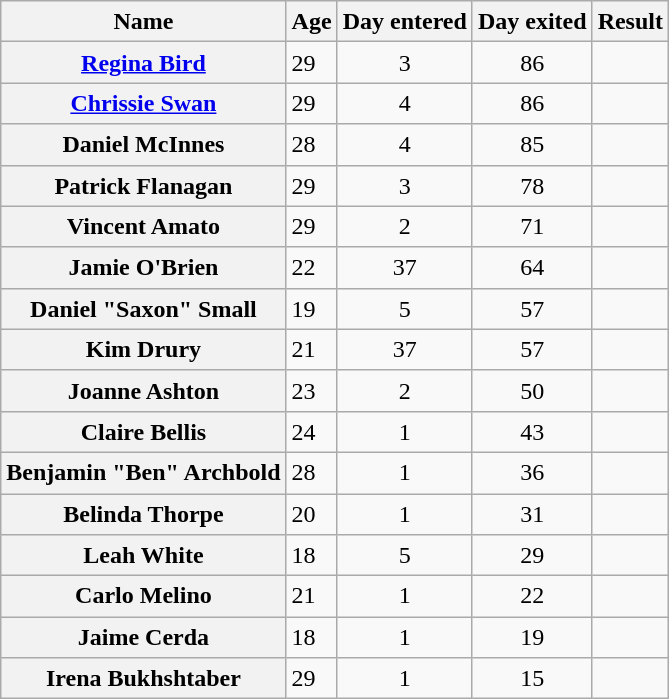<table class="wikitable sortable" style="text-align:left; line-height:20px; width:auto;">
<tr>
<th scope="col">Name</th>
<th scope="col">Age</th>
<th scope="col">Day entered</th>
<th scope="col">Day exited</th>
<th scope="col">Result</th>
</tr>
<tr>
<th scope="row"><a href='#'>Regina Bird</a></th>
<td>29</td>
<td align="center">3</td>
<td align="center">86</td>
<td></td>
</tr>
<tr>
<th scope="row"><a href='#'>Chrissie Swan</a></th>
<td>29</td>
<td align="center">4</td>
<td align="center">86</td>
<td></td>
</tr>
<tr>
<th scope="row">Daniel McInnes</th>
<td>28</td>
<td align="center">4</td>
<td align="center">85</td>
<td></td>
</tr>
<tr>
<th scope="row">Patrick Flanagan</th>
<td>29</td>
<td align="center">3</td>
<td align="center">78</td>
<td></td>
</tr>
<tr>
<th scope="row">Vincent Amato</th>
<td>29</td>
<td align="center">2</td>
<td align="center">71</td>
<td></td>
</tr>
<tr>
<th scope="row">Jamie O'Brien</th>
<td>22</td>
<td align="center">37</td>
<td align="center">64</td>
<td></td>
</tr>
<tr>
<th scope="row">Daniel "Saxon" Small</th>
<td>19</td>
<td align="center">5</td>
<td align="center">57</td>
<td></td>
</tr>
<tr>
<th scope="row">Kim Drury</th>
<td>21</td>
<td align="center">37</td>
<td align="center">57</td>
<td></td>
</tr>
<tr>
<th scope="row">Joanne Ashton</th>
<td>23</td>
<td align="center">2</td>
<td align="center">50</td>
<td></td>
</tr>
<tr>
<th scope="row">Claire Bellis</th>
<td>24</td>
<td align="center">1</td>
<td align="center">43</td>
<td></td>
</tr>
<tr>
<th scope="row">Benjamin "Ben" Archbold</th>
<td>28</td>
<td align="center">1</td>
<td align="center">36</td>
<td></td>
</tr>
<tr>
<th scope="row">Belinda Thorpe</th>
<td>20</td>
<td align="center">1</td>
<td align="center">31</td>
<td></td>
</tr>
<tr>
<th scope="row">Leah White</th>
<td>18</td>
<td align="center">5</td>
<td align="center">29</td>
<td></td>
</tr>
<tr>
<th scope="row">Carlo Melino</th>
<td>21</td>
<td align="center">1</td>
<td align="center">22</td>
<td></td>
</tr>
<tr>
<th scope="row">Jaime Cerda</th>
<td>18</td>
<td align="center">1</td>
<td align="center">19</td>
<td></td>
</tr>
<tr>
<th scope="row">Irena Bukhshtaber</th>
<td>29</td>
<td align="center">1</td>
<td align="center">15</td>
<td></td>
</tr>
</table>
